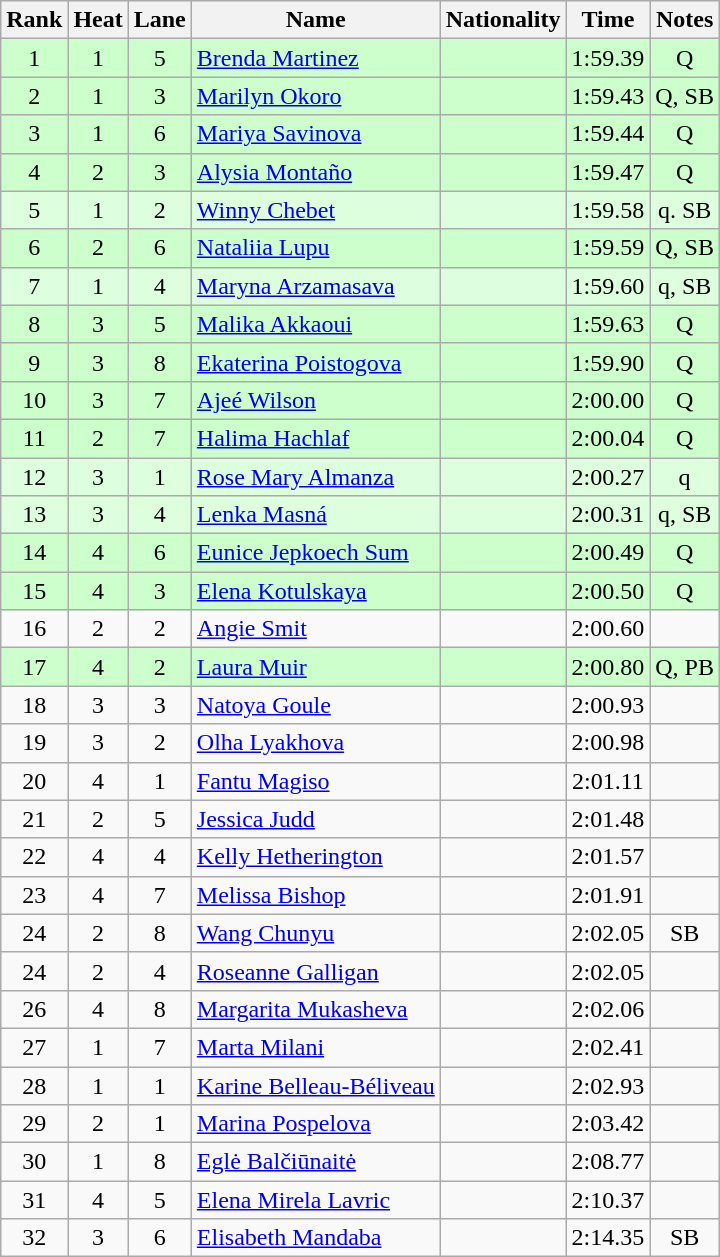<table class="wikitable sortable" style="text-align:center">
<tr>
<th>Rank</th>
<th>Heat</th>
<th>Lane</th>
<th>Name</th>
<th>Nationality</th>
<th>Time</th>
<th>Notes</th>
</tr>
<tr bgcolor=ccffcc>
<td>1</td>
<td>1</td>
<td>5</td>
<td align=left><a href='#'>Brenda Martinez</a></td>
<td align=left></td>
<td>1:59.39</td>
<td>Q</td>
</tr>
<tr bgcolor=ccffcc>
<td>2</td>
<td>1</td>
<td>3</td>
<td align=left><a href='#'>Marilyn Okoro</a></td>
<td align=left></td>
<td>1:59.43</td>
<td>Q, SB</td>
</tr>
<tr bgcolor=ccffcc>
<td>3</td>
<td>1</td>
<td>6</td>
<td align=left><a href='#'>Mariya Savinova</a></td>
<td align=left></td>
<td>1:59.44</td>
<td>Q</td>
</tr>
<tr bgcolor=ccffcc>
<td>4</td>
<td>2</td>
<td>3</td>
<td align=left><a href='#'>Alysia Montaño</a></td>
<td align=left></td>
<td>1:59.47</td>
<td>Q</td>
</tr>
<tr bgcolor=ddffdd>
<td>5</td>
<td>1</td>
<td>2</td>
<td align=left><a href='#'>Winny Chebet</a></td>
<td align=left></td>
<td>1:59.58</td>
<td>q. SB</td>
</tr>
<tr bgcolor=ccffcc>
<td>6</td>
<td>2</td>
<td>6</td>
<td align=left><a href='#'>Nataliia Lupu</a></td>
<td align=left></td>
<td>1:59.59</td>
<td>Q, SB</td>
</tr>
<tr bgcolor=ddffdd>
<td>7</td>
<td>1</td>
<td>4</td>
<td align=left><a href='#'>Maryna Arzamasava</a></td>
<td align=left></td>
<td>1:59.60</td>
<td>q, SB</td>
</tr>
<tr bgcolor=ccffcc>
<td>8</td>
<td>3</td>
<td>5</td>
<td align=left><a href='#'>Malika Akkaoui</a></td>
<td align=left></td>
<td>1:59.63</td>
<td>Q</td>
</tr>
<tr bgcolor=ccffcc>
<td>9</td>
<td>3</td>
<td>8</td>
<td align=left><a href='#'>Ekaterina Poistogova</a></td>
<td align=left></td>
<td>1:59.90</td>
<td>Q</td>
</tr>
<tr bgcolor=ccffcc>
<td>10</td>
<td>3</td>
<td>7</td>
<td align=left><a href='#'>Ajeé Wilson</a></td>
<td align=left></td>
<td>2:00.00</td>
<td>Q</td>
</tr>
<tr bgcolor=ccffcc>
<td>11</td>
<td>2</td>
<td>7</td>
<td align=left><a href='#'>Halima Hachlaf</a></td>
<td align=left></td>
<td>2:00.04</td>
<td>Q</td>
</tr>
<tr bgcolor=ddffdd>
<td>12</td>
<td>3</td>
<td>1</td>
<td align=left><a href='#'>Rose Mary Almanza</a></td>
<td align=left></td>
<td>2:00.27</td>
<td>q</td>
</tr>
<tr bgcolor=ddffdd>
<td>13</td>
<td>3</td>
<td>4</td>
<td align=left><a href='#'>Lenka Masná</a></td>
<td align=left></td>
<td>2:00.31</td>
<td>q, SB</td>
</tr>
<tr bgcolor=ccffcc>
<td>14</td>
<td>4</td>
<td>6</td>
<td align=left><a href='#'>Eunice Jepkoech Sum</a></td>
<td align=left></td>
<td>2:00.49</td>
<td>Q</td>
</tr>
<tr bgcolor=ccffcc>
<td>15</td>
<td>4</td>
<td>3</td>
<td align=left><a href='#'>Elena Kotulskaya</a></td>
<td align=left></td>
<td>2:00.50</td>
<td>Q</td>
</tr>
<tr>
<td>16</td>
<td>2</td>
<td>2</td>
<td align=left><a href='#'>Angie Smit</a></td>
<td align=left></td>
<td>2:00.60</td>
<td></td>
</tr>
<tr bgcolor=ccffcc>
<td>17</td>
<td>4</td>
<td>2</td>
<td align=left><a href='#'>Laura Muir</a></td>
<td align=left></td>
<td>2:00.80</td>
<td>Q, PB</td>
</tr>
<tr>
<td>18</td>
<td>3</td>
<td>3</td>
<td align=left><a href='#'>Natoya Goule</a></td>
<td align=left></td>
<td>2:00.93</td>
<td></td>
</tr>
<tr>
<td>19</td>
<td>3</td>
<td>2</td>
<td align=left><a href='#'>Olha Lyakhova</a></td>
<td align=left></td>
<td>2:00.98</td>
<td></td>
</tr>
<tr>
<td>20</td>
<td>4</td>
<td>1</td>
<td align=left><a href='#'>Fantu Magiso</a></td>
<td align=left></td>
<td>2:01.11</td>
<td></td>
</tr>
<tr>
<td>21</td>
<td>2</td>
<td>5</td>
<td align=left><a href='#'>Jessica Judd</a></td>
<td align=left></td>
<td>2:01.48</td>
<td></td>
</tr>
<tr>
<td>22</td>
<td>4</td>
<td>4</td>
<td align=left><a href='#'>Kelly Hetherington</a></td>
<td align=left></td>
<td>2:01.57</td>
<td></td>
</tr>
<tr>
<td>23</td>
<td>4</td>
<td>7</td>
<td align=left><a href='#'>Melissa Bishop</a></td>
<td align=left></td>
<td>2:01.91</td>
<td></td>
</tr>
<tr>
<td>24</td>
<td>2</td>
<td>8</td>
<td align=left><a href='#'>Wang Chunyu</a></td>
<td align=left></td>
<td>2:02.05</td>
<td>SB</td>
</tr>
<tr>
<td>24</td>
<td>2</td>
<td>4</td>
<td align=left><a href='#'>Roseanne Galligan</a></td>
<td align=left></td>
<td>2:02.05</td>
<td></td>
</tr>
<tr>
<td>26</td>
<td>4</td>
<td>8</td>
<td align=left><a href='#'>Margarita Mukasheva</a></td>
<td align=left></td>
<td>2:02.06</td>
<td></td>
</tr>
<tr>
<td>27</td>
<td>1</td>
<td>7</td>
<td align=left><a href='#'>Marta Milani</a></td>
<td align=left></td>
<td>2:02.41</td>
<td></td>
</tr>
<tr>
<td>28</td>
<td>1</td>
<td>1</td>
<td align=left><a href='#'>Karine Belleau-Béliveau</a></td>
<td align=left></td>
<td>2:02.93</td>
<td></td>
</tr>
<tr>
<td>29</td>
<td>2</td>
<td>1</td>
<td align=left><a href='#'>Marina Pospelova</a></td>
<td align=left></td>
<td>2:03.42</td>
<td></td>
</tr>
<tr>
<td>30</td>
<td>1</td>
<td>8</td>
<td align=left><a href='#'>Eglė Balčiūnaitė</a></td>
<td align=left></td>
<td>2:08.77</td>
<td></td>
</tr>
<tr>
<td>31</td>
<td>4</td>
<td>5</td>
<td align=left><a href='#'>Elena Mirela Lavric</a></td>
<td align=left></td>
<td>2:10.37</td>
<td></td>
</tr>
<tr>
<td>32</td>
<td>3</td>
<td>6</td>
<td align=left><a href='#'>Elisabeth Mandaba</a></td>
<td align=left></td>
<td>2:14.35</td>
<td>SB</td>
</tr>
</table>
